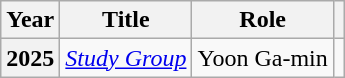<table class="wikitable plainrowheaders">
<tr>
<th scope="col">Year</th>
<th scope="col">Title</th>
<th scope="col">Role</th>
<th scope="col" class="unsortable"></th>
</tr>
<tr>
<th scope="row">2025</th>
<td><em><a href='#'>Study Group</a></em></td>
<td>Yoon Ga-min</td>
<td style="text-align:center"></td>
</tr>
</table>
